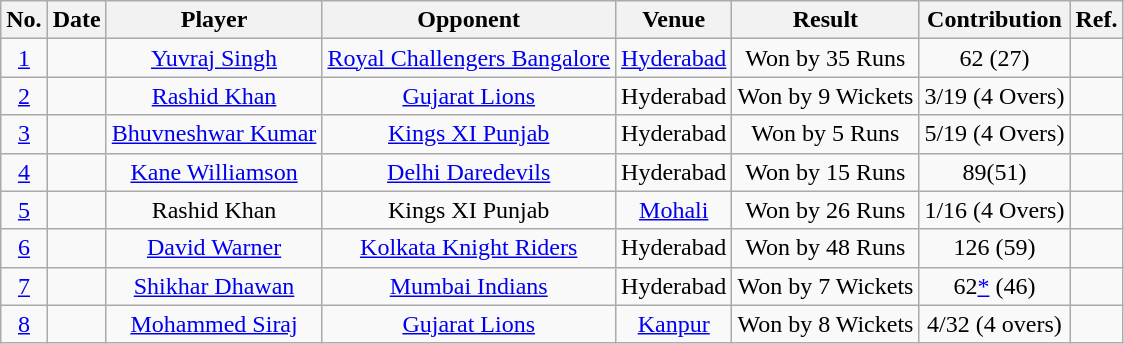<table class="wikitable" style="text-align:center">
<tr>
<th>No.</th>
<th>Date</th>
<th>Player</th>
<th>Opponent</th>
<th>Venue</th>
<th>Result</th>
<th>Contribution</th>
<th>Ref.</th>
</tr>
<tr>
<td><a href='#'>1</a></td>
<td></td>
<td><a href='#'>Yuvraj Singh</a></td>
<td><a href='#'>Royal Challengers Bangalore</a></td>
<td><a href='#'>Hyderabad</a></td>
<td>Won by 35 Runs</td>
<td>62 (27)</td>
<td></td>
</tr>
<tr>
<td><a href='#'>2</a></td>
<td></td>
<td><a href='#'>Rashid Khan</a></td>
<td><a href='#'>Gujarat Lions</a></td>
<td>Hyderabad</td>
<td>Won by 9 Wickets</td>
<td>3/19 (4 Overs)</td>
<td></td>
</tr>
<tr>
<td><a href='#'>3</a></td>
<td></td>
<td><a href='#'>Bhuvneshwar Kumar</a></td>
<td><a href='#'>Kings XI Punjab</a></td>
<td>Hyderabad</td>
<td>Won by 5 Runs</td>
<td>5/19 (4 Overs)</td>
<td></td>
</tr>
<tr>
<td><a href='#'>4</a></td>
<td></td>
<td><a href='#'>Kane Williamson</a></td>
<td><a href='#'>Delhi Daredevils</a></td>
<td>Hyderabad</td>
<td>Won by 15 Runs</td>
<td>89(51)</td>
<td></td>
</tr>
<tr>
<td><a href='#'>5</a></td>
<td></td>
<td>Rashid Khan</td>
<td>Kings XI Punjab</td>
<td><a href='#'>Mohali</a></td>
<td>Won by 26 Runs</td>
<td>1/16 (4 Overs)</td>
<td></td>
</tr>
<tr>
<td><a href='#'>6</a></td>
<td></td>
<td><a href='#'>David Warner</a></td>
<td><a href='#'>Kolkata Knight Riders</a></td>
<td>Hyderabad</td>
<td>Won by 48 Runs</td>
<td>126 (59)</td>
<td></td>
</tr>
<tr>
<td><a href='#'>7</a></td>
<td></td>
<td><a href='#'>Shikhar Dhawan</a></td>
<td><a href='#'>Mumbai Indians</a></td>
<td>Hyderabad</td>
<td>Won by 7 Wickets</td>
<td>62<a href='#'>*</a> (46)</td>
<td></td>
</tr>
<tr>
<td><a href='#'>8</a></td>
<td></td>
<td><a href='#'>Mohammed Siraj</a></td>
<td><a href='#'>Gujarat Lions</a></td>
<td><a href='#'>Kanpur</a></td>
<td>Won by 8 Wickets</td>
<td>4/32 (4 overs)</td>
<td></td>
</tr>
</table>
